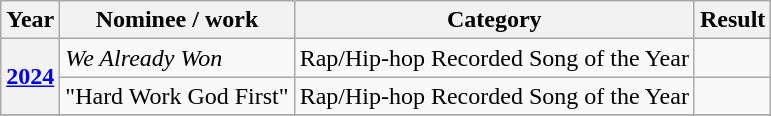<table class="wikitable plainrowheaders">
<tr>
<th>Year</th>
<th>Nominee / work</th>
<th>Category</th>
<th>Result</th>
</tr>
<tr>
<th rowspan="2"><a href='#'>2024</a></th>
<td><em>We Already Won</em></td>
<td Rap/Hip-hop Album of the Year>Rap/Hip-hop Recorded Song of the Year</td>
<td></td>
</tr>
<tr>
<td>"Hard Work God First"</td>
<td>Rap/Hip-hop Recorded Song of the Year</td>
<td></td>
</tr>
<tr>
</tr>
</table>
